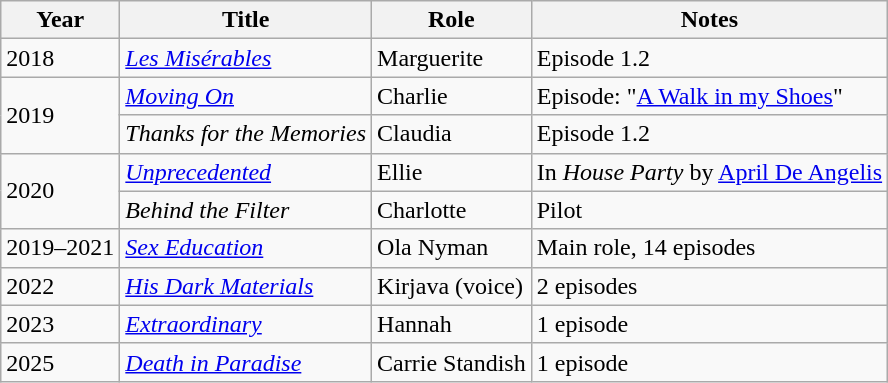<table class="wikitable plainrowheaders sortable">
<tr>
<th scope="col">Year</th>
<th scope="col">Title</th>
<th scope="col">Role</th>
<th scope="col" class="unsortable">Notes</th>
</tr>
<tr>
<td>2018</td>
<td><em><a href='#'>Les Misérables</a></em></td>
<td>Marguerite</td>
<td>Episode 1.2</td>
</tr>
<tr>
<td rowspan="2">2019</td>
<td><em><a href='#'>Moving On</a></em></td>
<td>Charlie</td>
<td>Episode: "<a href='#'>A Walk in my Shoes</a>"</td>
</tr>
<tr>
<td><em>Thanks for the Memories</em></td>
<td>Claudia</td>
<td>Episode 1.2</td>
</tr>
<tr>
<td rowspan="2">2020</td>
<td><em><a href='#'>Unprecedented</a></em></td>
<td>Ellie</td>
<td>In <em>House Party</em> by <a href='#'>April De Angelis</a></td>
</tr>
<tr>
<td><em>Behind the Filter</em></td>
<td>Charlotte</td>
<td>Pilot</td>
</tr>
<tr>
<td>2019–2021</td>
<td><em><a href='#'>Sex Education</a></em></td>
<td>Ola Nyman</td>
<td>Main role, 14 episodes</td>
</tr>
<tr>
<td>2022</td>
<td><em><a href='#'>His Dark Materials</a></em></td>
<td>Kirjava (voice)</td>
<td>2 episodes</td>
</tr>
<tr>
<td>2023</td>
<td><em><a href='#'>Extraordinary</a></em></td>
<td>Hannah</td>
<td>1 episode</td>
</tr>
<tr>
<td>2025</td>
<td><em><a href='#'>Death in Paradise</a></em></td>
<td>Carrie Standish</td>
<td>1 episode</td>
</tr>
</table>
